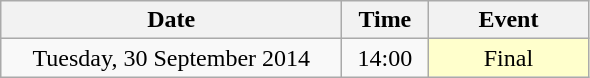<table class = "wikitable" style="text-align:center;">
<tr>
<th width=220>Date</th>
<th width=50>Time</th>
<th width=100>Event</th>
</tr>
<tr>
<td>Tuesday, 30 September 2014</td>
<td>14:00</td>
<td bgcolor=ffffcc>Final</td>
</tr>
</table>
